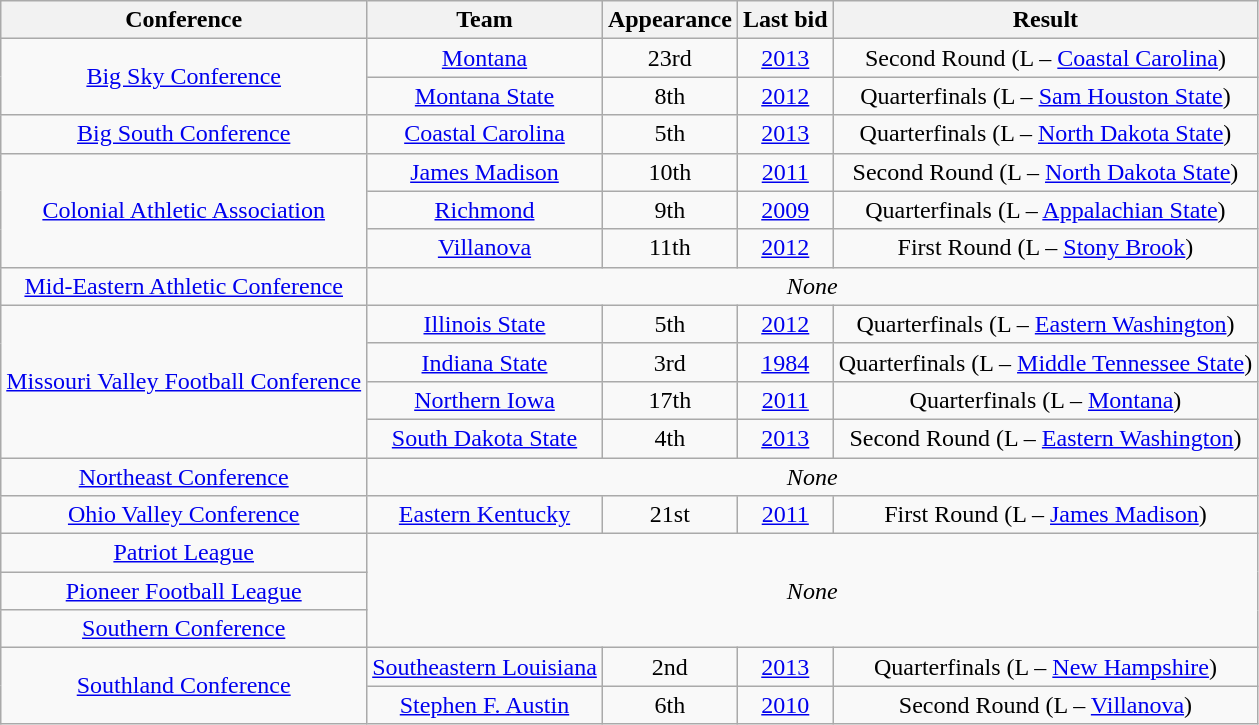<table class="wikitable sortable" style="text-align: center;">
<tr>
<th>Conference</th>
<th>Team</th>
<th data-sort-type="number">Appearance</th>
<th>Last bid</th>
<th>Result</th>
</tr>
<tr>
<td rowspan=2><a href='#'>Big Sky Conference</a></td>
<td><a href='#'>Montana</a></td>
<td>23rd</td>
<td><a href='#'>2013</a></td>
<td>Second Round (L – <a href='#'>Coastal Carolina</a>)</td>
</tr>
<tr>
<td><a href='#'>Montana State</a></td>
<td>8th</td>
<td><a href='#'>2012</a></td>
<td>Quarterfinals (L – <a href='#'>Sam Houston State</a>)</td>
</tr>
<tr>
<td><a href='#'>Big South Conference</a></td>
<td><a href='#'>Coastal Carolina</a></td>
<td>5th</td>
<td><a href='#'>2013</a></td>
<td>Quarterfinals (L – <a href='#'>North Dakota State</a>)</td>
</tr>
<tr>
<td rowspan=3><a href='#'>Colonial Athletic Association</a></td>
<td><a href='#'>James Madison</a></td>
<td>10th</td>
<td><a href='#'>2011</a></td>
<td>Second Round (L – <a href='#'>North Dakota State</a>)</td>
</tr>
<tr>
<td><a href='#'>Richmond</a></td>
<td>9th</td>
<td><a href='#'>2009</a></td>
<td>Quarterfinals (L – <a href='#'>Appalachian State</a>)</td>
</tr>
<tr>
<td><a href='#'>Villanova</a></td>
<td>11th</td>
<td><a href='#'>2012</a></td>
<td>First Round (L – <a href='#'>Stony Brook</a>)</td>
</tr>
<tr>
<td><a href='#'>Mid-Eastern Athletic Conference</a></td>
<td colspan=4><em>None</em></td>
</tr>
<tr>
<td rowspan=4><a href='#'>Missouri Valley Football Conference</a></td>
<td><a href='#'>Illinois State</a></td>
<td>5th</td>
<td><a href='#'>2012</a></td>
<td>Quarterfinals (L – <a href='#'>Eastern Washington</a>)</td>
</tr>
<tr>
<td><a href='#'>Indiana State</a></td>
<td>3rd</td>
<td><a href='#'>1984</a></td>
<td>Quarterfinals (L – <a href='#'>Middle Tennessee State</a>)</td>
</tr>
<tr>
<td><a href='#'>Northern Iowa</a></td>
<td>17th</td>
<td><a href='#'>2011</a></td>
<td>Quarterfinals (L – <a href='#'>Montana</a>)</td>
</tr>
<tr>
<td><a href='#'>South Dakota State</a></td>
<td>4th</td>
<td><a href='#'>2013</a></td>
<td>Second Round (L – <a href='#'>Eastern Washington</a>)</td>
</tr>
<tr>
<td><a href='#'>Northeast Conference</a></td>
<td colspan=4><em>None</em></td>
</tr>
<tr>
<td><a href='#'>Ohio Valley Conference</a></td>
<td><a href='#'>Eastern Kentucky</a></td>
<td>21st</td>
<td><a href='#'>2011</a></td>
<td>First Round (L – <a href='#'>James Madison</a>)</td>
</tr>
<tr>
<td><a href='#'>Patriot League</a></td>
<td colspan=4; rowspan=3><em>None</em></td>
</tr>
<tr>
<td><a href='#'>Pioneer Football League</a></td>
</tr>
<tr>
<td><a href='#'>Southern Conference</a></td>
</tr>
<tr>
<td rowspan=2><a href='#'>Southland Conference</a></td>
<td><a href='#'>Southeastern Louisiana</a></td>
<td>2nd</td>
<td><a href='#'>2013</a></td>
<td>Quarterfinals (L – <a href='#'>New Hampshire</a>)</td>
</tr>
<tr>
<td><a href='#'>Stephen F. Austin</a></td>
<td>6th</td>
<td><a href='#'>2010</a></td>
<td>Second Round (L – <a href='#'>Villanova</a>)</td>
</tr>
</table>
